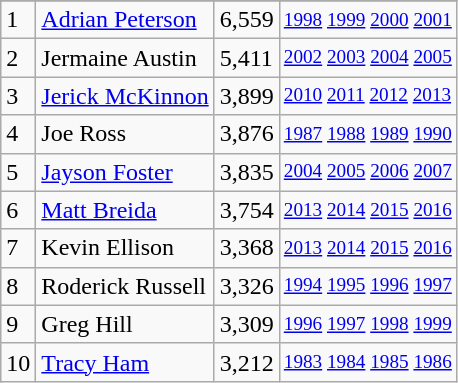<table class="wikitable">
<tr>
</tr>
<tr>
<td>1</td>
<td><a href='#'>Adrian Peterson</a></td>
<td>6,559</td>
<td style="font-size:80%;"><a href='#'>1998</a> <a href='#'>1999</a> <a href='#'>2000</a> <a href='#'>2001</a></td>
</tr>
<tr>
<td>2</td>
<td>Jermaine Austin</td>
<td>5,411</td>
<td style="font-size:80%;"><a href='#'>2002</a> <a href='#'>2003</a> <a href='#'>2004</a> <a href='#'>2005</a></td>
</tr>
<tr>
<td>3</td>
<td><a href='#'>Jerick McKinnon</a></td>
<td>3,899</td>
<td style="font-size:80%;"><a href='#'>2010</a> <a href='#'>2011</a> <a href='#'>2012</a> <a href='#'>2013</a></td>
</tr>
<tr>
<td>4</td>
<td>Joe Ross</td>
<td>3,876</td>
<td style="font-size:80%;"><a href='#'>1987</a> <a href='#'>1988</a> <a href='#'>1989</a> <a href='#'>1990</a></td>
</tr>
<tr>
<td>5</td>
<td><a href='#'>Jayson Foster</a></td>
<td>3,835</td>
<td style="font-size:80%;"><a href='#'>2004</a> <a href='#'>2005</a> <a href='#'>2006</a> <a href='#'>2007</a></td>
</tr>
<tr>
<td>6</td>
<td><a href='#'>Matt Breida</a></td>
<td>3,754</td>
<td style="font-size:80%;"><a href='#'>2013</a> <a href='#'>2014</a> <a href='#'>2015</a> <a href='#'>2016</a></td>
</tr>
<tr>
<td>7</td>
<td>Kevin Ellison</td>
<td>3,368</td>
<td style="font-size:80%;"><a href='#'>2013</a> <a href='#'>2014</a> <a href='#'>2015</a> <a href='#'>2016</a></td>
</tr>
<tr>
<td>8</td>
<td>Roderick Russell</td>
<td>3,326</td>
<td style="font-size:80%;"><a href='#'>1994</a> <a href='#'>1995</a> <a href='#'>1996</a> <a href='#'>1997</a></td>
</tr>
<tr>
<td>9</td>
<td>Greg Hill</td>
<td>3,309</td>
<td style="font-size:80%;"><a href='#'>1996</a> <a href='#'>1997</a> <a href='#'>1998</a> <a href='#'>1999</a></td>
</tr>
<tr>
<td>10</td>
<td><a href='#'>Tracy Ham</a></td>
<td>3,212</td>
<td style="font-size:80%;"><a href='#'>1983</a> <a href='#'>1984</a> <a href='#'>1985</a> <a href='#'>1986</a></td>
</tr>
</table>
